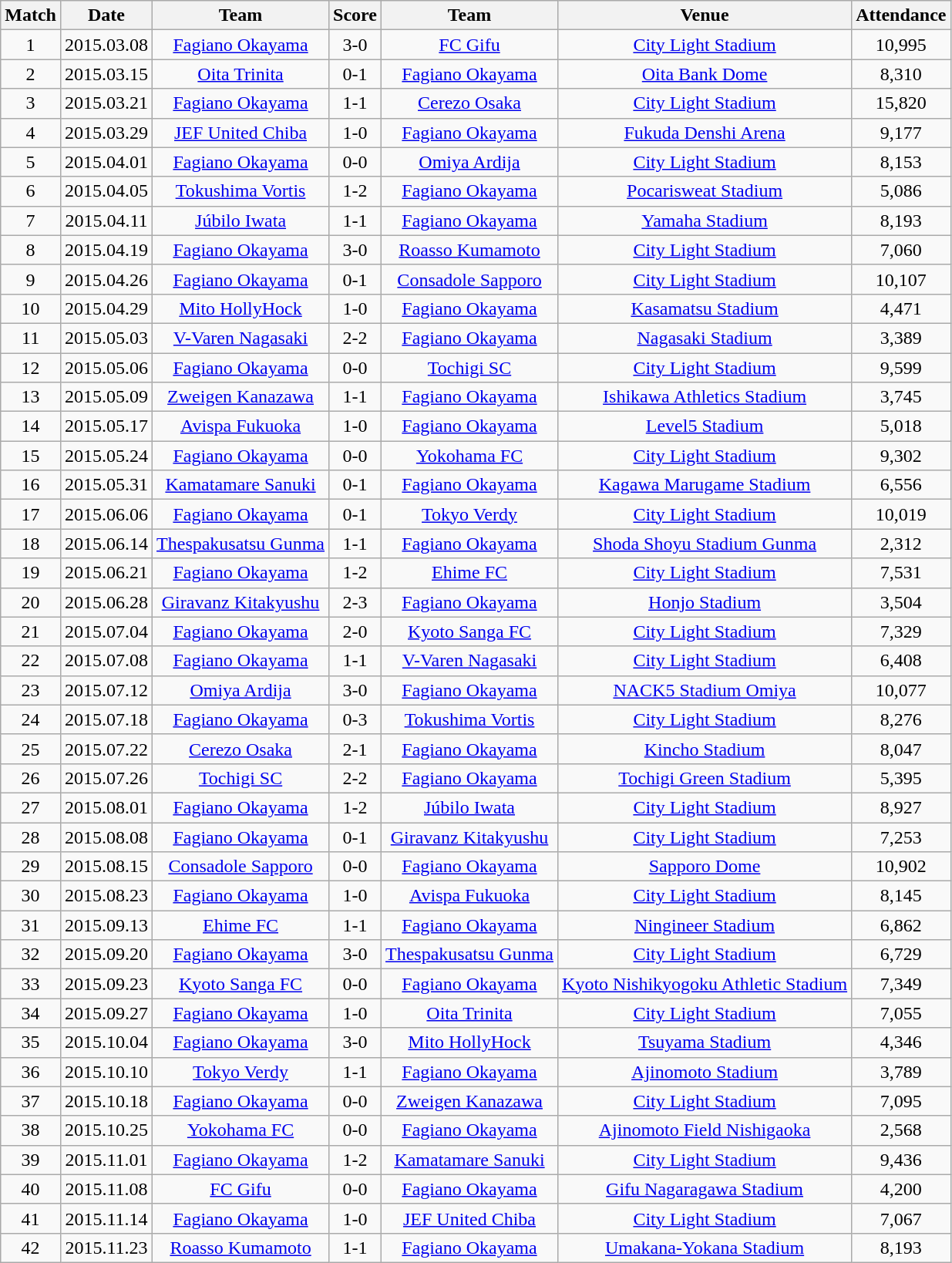<table class="wikitable" style="text-align:center;">
<tr>
<th>Match</th>
<th>Date</th>
<th>Team</th>
<th>Score</th>
<th>Team</th>
<th>Venue</th>
<th>Attendance</th>
</tr>
<tr>
<td>1</td>
<td>2015.03.08</td>
<td><a href='#'>Fagiano Okayama</a></td>
<td>3-0</td>
<td><a href='#'>FC Gifu</a></td>
<td><a href='#'>City Light Stadium</a></td>
<td>10,995</td>
</tr>
<tr>
<td>2</td>
<td>2015.03.15</td>
<td><a href='#'>Oita Trinita</a></td>
<td>0-1</td>
<td><a href='#'>Fagiano Okayama</a></td>
<td><a href='#'>Oita Bank Dome</a></td>
<td>8,310</td>
</tr>
<tr>
<td>3</td>
<td>2015.03.21</td>
<td><a href='#'>Fagiano Okayama</a></td>
<td>1-1</td>
<td><a href='#'>Cerezo Osaka</a></td>
<td><a href='#'>City Light Stadium</a></td>
<td>15,820</td>
</tr>
<tr>
<td>4</td>
<td>2015.03.29</td>
<td><a href='#'>JEF United Chiba</a></td>
<td>1-0</td>
<td><a href='#'>Fagiano Okayama</a></td>
<td><a href='#'>Fukuda Denshi Arena</a></td>
<td>9,177</td>
</tr>
<tr>
<td>5</td>
<td>2015.04.01</td>
<td><a href='#'>Fagiano Okayama</a></td>
<td>0-0</td>
<td><a href='#'>Omiya Ardija</a></td>
<td><a href='#'>City Light Stadium</a></td>
<td>8,153</td>
</tr>
<tr>
<td>6</td>
<td>2015.04.05</td>
<td><a href='#'>Tokushima Vortis</a></td>
<td>1-2</td>
<td><a href='#'>Fagiano Okayama</a></td>
<td><a href='#'>Pocarisweat Stadium</a></td>
<td>5,086</td>
</tr>
<tr>
<td>7</td>
<td>2015.04.11</td>
<td><a href='#'>Júbilo Iwata</a></td>
<td>1-1</td>
<td><a href='#'>Fagiano Okayama</a></td>
<td><a href='#'>Yamaha Stadium</a></td>
<td>8,193</td>
</tr>
<tr>
<td>8</td>
<td>2015.04.19</td>
<td><a href='#'>Fagiano Okayama</a></td>
<td>3-0</td>
<td><a href='#'>Roasso Kumamoto</a></td>
<td><a href='#'>City Light Stadium</a></td>
<td>7,060</td>
</tr>
<tr>
<td>9</td>
<td>2015.04.26</td>
<td><a href='#'>Fagiano Okayama</a></td>
<td>0-1</td>
<td><a href='#'>Consadole Sapporo</a></td>
<td><a href='#'>City Light Stadium</a></td>
<td>10,107</td>
</tr>
<tr>
<td>10</td>
<td>2015.04.29</td>
<td><a href='#'>Mito HollyHock</a></td>
<td>1-0</td>
<td><a href='#'>Fagiano Okayama</a></td>
<td><a href='#'>Kasamatsu Stadium</a></td>
<td>4,471</td>
</tr>
<tr>
<td>11</td>
<td>2015.05.03</td>
<td><a href='#'>V-Varen Nagasaki</a></td>
<td>2-2</td>
<td><a href='#'>Fagiano Okayama</a></td>
<td><a href='#'>Nagasaki Stadium</a></td>
<td>3,389</td>
</tr>
<tr>
<td>12</td>
<td>2015.05.06</td>
<td><a href='#'>Fagiano Okayama</a></td>
<td>0-0</td>
<td><a href='#'>Tochigi SC</a></td>
<td><a href='#'>City Light Stadium</a></td>
<td>9,599</td>
</tr>
<tr>
<td>13</td>
<td>2015.05.09</td>
<td><a href='#'>Zweigen Kanazawa</a></td>
<td>1-1</td>
<td><a href='#'>Fagiano Okayama</a></td>
<td><a href='#'>Ishikawa Athletics Stadium</a></td>
<td>3,745</td>
</tr>
<tr>
<td>14</td>
<td>2015.05.17</td>
<td><a href='#'>Avispa Fukuoka</a></td>
<td>1-0</td>
<td><a href='#'>Fagiano Okayama</a></td>
<td><a href='#'>Level5 Stadium</a></td>
<td>5,018</td>
</tr>
<tr>
<td>15</td>
<td>2015.05.24</td>
<td><a href='#'>Fagiano Okayama</a></td>
<td>0-0</td>
<td><a href='#'>Yokohama FC</a></td>
<td><a href='#'>City Light Stadium</a></td>
<td>9,302</td>
</tr>
<tr>
<td>16</td>
<td>2015.05.31</td>
<td><a href='#'>Kamatamare Sanuki</a></td>
<td>0-1</td>
<td><a href='#'>Fagiano Okayama</a></td>
<td><a href='#'>Kagawa Marugame Stadium</a></td>
<td>6,556</td>
</tr>
<tr>
<td>17</td>
<td>2015.06.06</td>
<td><a href='#'>Fagiano Okayama</a></td>
<td>0-1</td>
<td><a href='#'>Tokyo Verdy</a></td>
<td><a href='#'>City Light Stadium</a></td>
<td>10,019</td>
</tr>
<tr>
<td>18</td>
<td>2015.06.14</td>
<td><a href='#'>Thespakusatsu Gunma</a></td>
<td>1-1</td>
<td><a href='#'>Fagiano Okayama</a></td>
<td><a href='#'>Shoda Shoyu Stadium Gunma</a></td>
<td>2,312</td>
</tr>
<tr>
<td>19</td>
<td>2015.06.21</td>
<td><a href='#'>Fagiano Okayama</a></td>
<td>1-2</td>
<td><a href='#'>Ehime FC</a></td>
<td><a href='#'>City Light Stadium</a></td>
<td>7,531</td>
</tr>
<tr>
<td>20</td>
<td>2015.06.28</td>
<td><a href='#'>Giravanz Kitakyushu</a></td>
<td>2-3</td>
<td><a href='#'>Fagiano Okayama</a></td>
<td><a href='#'>Honjo Stadium</a></td>
<td>3,504</td>
</tr>
<tr>
<td>21</td>
<td>2015.07.04</td>
<td><a href='#'>Fagiano Okayama</a></td>
<td>2-0</td>
<td><a href='#'>Kyoto Sanga FC</a></td>
<td><a href='#'>City Light Stadium</a></td>
<td>7,329</td>
</tr>
<tr>
<td>22</td>
<td>2015.07.08</td>
<td><a href='#'>Fagiano Okayama</a></td>
<td>1-1</td>
<td><a href='#'>V-Varen Nagasaki</a></td>
<td><a href='#'>City Light Stadium</a></td>
<td>6,408</td>
</tr>
<tr>
<td>23</td>
<td>2015.07.12</td>
<td><a href='#'>Omiya Ardija</a></td>
<td>3-0</td>
<td><a href='#'>Fagiano Okayama</a></td>
<td><a href='#'>NACK5 Stadium Omiya</a></td>
<td>10,077</td>
</tr>
<tr>
<td>24</td>
<td>2015.07.18</td>
<td><a href='#'>Fagiano Okayama</a></td>
<td>0-3</td>
<td><a href='#'>Tokushima Vortis</a></td>
<td><a href='#'>City Light Stadium</a></td>
<td>8,276</td>
</tr>
<tr>
<td>25</td>
<td>2015.07.22</td>
<td><a href='#'>Cerezo Osaka</a></td>
<td>2-1</td>
<td><a href='#'>Fagiano Okayama</a></td>
<td><a href='#'>Kincho Stadium</a></td>
<td>8,047</td>
</tr>
<tr>
<td>26</td>
<td>2015.07.26</td>
<td><a href='#'>Tochigi SC</a></td>
<td>2-2</td>
<td><a href='#'>Fagiano Okayama</a></td>
<td><a href='#'>Tochigi Green Stadium</a></td>
<td>5,395</td>
</tr>
<tr>
<td>27</td>
<td>2015.08.01</td>
<td><a href='#'>Fagiano Okayama</a></td>
<td>1-2</td>
<td><a href='#'>Júbilo Iwata</a></td>
<td><a href='#'>City Light Stadium</a></td>
<td>8,927</td>
</tr>
<tr>
<td>28</td>
<td>2015.08.08</td>
<td><a href='#'>Fagiano Okayama</a></td>
<td>0-1</td>
<td><a href='#'>Giravanz Kitakyushu</a></td>
<td><a href='#'>City Light Stadium</a></td>
<td>7,253</td>
</tr>
<tr>
<td>29</td>
<td>2015.08.15</td>
<td><a href='#'>Consadole Sapporo</a></td>
<td>0-0</td>
<td><a href='#'>Fagiano Okayama</a></td>
<td><a href='#'>Sapporo Dome</a></td>
<td>10,902</td>
</tr>
<tr>
<td>30</td>
<td>2015.08.23</td>
<td><a href='#'>Fagiano Okayama</a></td>
<td>1-0</td>
<td><a href='#'>Avispa Fukuoka</a></td>
<td><a href='#'>City Light Stadium</a></td>
<td>8,145</td>
</tr>
<tr>
<td>31</td>
<td>2015.09.13</td>
<td><a href='#'>Ehime FC</a></td>
<td>1-1</td>
<td><a href='#'>Fagiano Okayama</a></td>
<td><a href='#'>Ningineer Stadium</a></td>
<td>6,862</td>
</tr>
<tr>
<td>32</td>
<td>2015.09.20</td>
<td><a href='#'>Fagiano Okayama</a></td>
<td>3-0</td>
<td><a href='#'>Thespakusatsu Gunma</a></td>
<td><a href='#'>City Light Stadium</a></td>
<td>6,729</td>
</tr>
<tr>
<td>33</td>
<td>2015.09.23</td>
<td><a href='#'>Kyoto Sanga FC</a></td>
<td>0-0</td>
<td><a href='#'>Fagiano Okayama</a></td>
<td><a href='#'>Kyoto Nishikyogoku Athletic Stadium</a></td>
<td>7,349</td>
</tr>
<tr>
<td>34</td>
<td>2015.09.27</td>
<td><a href='#'>Fagiano Okayama</a></td>
<td>1-0</td>
<td><a href='#'>Oita Trinita</a></td>
<td><a href='#'>City Light Stadium</a></td>
<td>7,055</td>
</tr>
<tr>
<td>35</td>
<td>2015.10.04</td>
<td><a href='#'>Fagiano Okayama</a></td>
<td>3-0</td>
<td><a href='#'>Mito HollyHock</a></td>
<td><a href='#'>Tsuyama Stadium</a></td>
<td>4,346</td>
</tr>
<tr>
<td>36</td>
<td>2015.10.10</td>
<td><a href='#'>Tokyo Verdy</a></td>
<td>1-1</td>
<td><a href='#'>Fagiano Okayama</a></td>
<td><a href='#'>Ajinomoto Stadium</a></td>
<td>3,789</td>
</tr>
<tr>
<td>37</td>
<td>2015.10.18</td>
<td><a href='#'>Fagiano Okayama</a></td>
<td>0-0</td>
<td><a href='#'>Zweigen Kanazawa</a></td>
<td><a href='#'>City Light Stadium</a></td>
<td>7,095</td>
</tr>
<tr>
<td>38</td>
<td>2015.10.25</td>
<td><a href='#'>Yokohama FC</a></td>
<td>0-0</td>
<td><a href='#'>Fagiano Okayama</a></td>
<td><a href='#'>Ajinomoto Field Nishigaoka</a></td>
<td>2,568</td>
</tr>
<tr>
<td>39</td>
<td>2015.11.01</td>
<td><a href='#'>Fagiano Okayama</a></td>
<td>1-2</td>
<td><a href='#'>Kamatamare Sanuki</a></td>
<td><a href='#'>City Light Stadium</a></td>
<td>9,436</td>
</tr>
<tr>
<td>40</td>
<td>2015.11.08</td>
<td><a href='#'>FC Gifu</a></td>
<td>0-0</td>
<td><a href='#'>Fagiano Okayama</a></td>
<td><a href='#'>Gifu Nagaragawa Stadium</a></td>
<td>4,200</td>
</tr>
<tr>
<td>41</td>
<td>2015.11.14</td>
<td><a href='#'>Fagiano Okayama</a></td>
<td>1-0</td>
<td><a href='#'>JEF United Chiba</a></td>
<td><a href='#'>City Light Stadium</a></td>
<td>7,067</td>
</tr>
<tr>
<td>42</td>
<td>2015.11.23</td>
<td><a href='#'>Roasso Kumamoto</a></td>
<td>1-1</td>
<td><a href='#'>Fagiano Okayama</a></td>
<td><a href='#'>Umakana-Yokana Stadium</a></td>
<td>8,193</td>
</tr>
</table>
